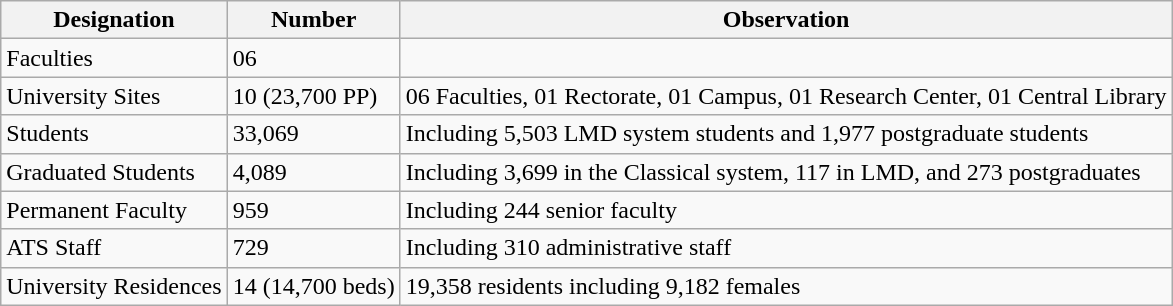<table class="wikitable">
<tr>
<th>Designation</th>
<th>Number</th>
<th>Observation</th>
</tr>
<tr>
<td>Faculties</td>
<td>06</td>
<td></td>
</tr>
<tr>
<td>University Sites</td>
<td>10 (23,700 PP)</td>
<td>06 Faculties, 01 Rectorate, 01 Campus, 01 Research Center, 01 Central Library</td>
</tr>
<tr>
<td>Students</td>
<td>33,069</td>
<td>Including 5,503 LMD system students and 1,977 postgraduate students</td>
</tr>
<tr>
<td>Graduated Students</td>
<td>4,089</td>
<td>Including 3,699 in the Classical system, 117 in LMD, and 273 postgraduates</td>
</tr>
<tr>
<td>Permanent Faculty</td>
<td>959</td>
<td>Including 244 senior faculty</td>
</tr>
<tr>
<td>ATS Staff</td>
<td>729</td>
<td>Including 310 administrative staff</td>
</tr>
<tr>
<td>University Residences</td>
<td>14 (14,700 beds)</td>
<td>19,358 residents including 9,182 females</td>
</tr>
</table>
